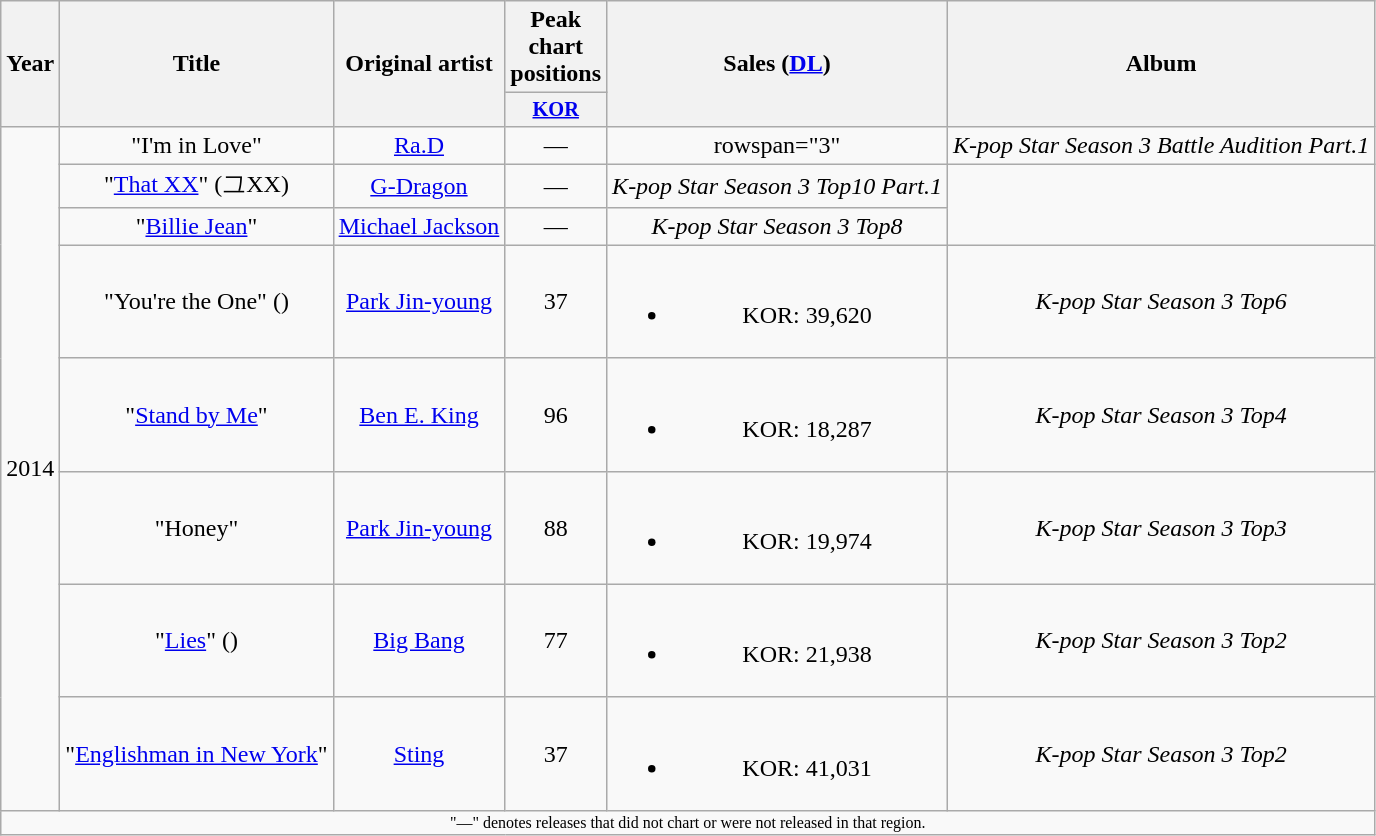<table class="wikitable" style="text-align:center;">
<tr>
<th rowspan="2">Year</th>
<th rowspan="2">Title</th>
<th rowspan="2">Original artist</th>
<th>Peak chart positions</th>
<th rowspan="2">Sales (<a href='#'>DL</a>)</th>
<th rowspan="2">Album</th>
</tr>
<tr>
<th style="width:3em;font-size:85%;"><a href='#'>KOR</a><br></th>
</tr>
<tr>
<td rowspan="8">2014</td>
<td>"I'm in Love"</td>
<td><a href='#'>Ra.D</a></td>
<td>—</td>
<td>rowspan="3" </td>
<td><em>K-pop Star Season 3 Battle Audition Part.1</em></td>
</tr>
<tr>
<td>"<a href='#'>That XX</a>" (그XX)</td>
<td><a href='#'>G-Dragon</a></td>
<td>—</td>
<td><em>K-pop Star Season 3 Top10 Part.1</em></td>
</tr>
<tr>
<td>"<a href='#'>Billie Jean</a>"</td>
<td><a href='#'>Michael Jackson</a></td>
<td>—</td>
<td><em>K-pop Star Season 3 Top8</em></td>
</tr>
<tr>
<td>"You're the One" ()</td>
<td><a href='#'>Park Jin-young</a></td>
<td>37</td>
<td><br><ul><li>KOR: 39,620</li></ul></td>
<td><em>K-pop Star Season 3 Top6</em></td>
</tr>
<tr>
<td>"<a href='#'>Stand by Me</a>"</td>
<td><a href='#'>Ben E. King</a></td>
<td>96</td>
<td><br><ul><li>KOR: 18,287</li></ul></td>
<td><em>K-pop Star Season 3 Top4</em></td>
</tr>
<tr>
<td>"Honey"</td>
<td><a href='#'>Park Jin-young</a></td>
<td>88</td>
<td><br><ul><li>KOR: 19,974</li></ul></td>
<td><em>K-pop Star Season 3 Top3</em></td>
</tr>
<tr>
<td>"<a href='#'>Lies</a>" ()</td>
<td><a href='#'>Big Bang</a></td>
<td>77</td>
<td><br><ul><li>KOR: 21,938</li></ul></td>
<td><em>K-pop Star Season 3 Top2</em></td>
</tr>
<tr>
<td>"<a href='#'>Englishman in New York</a>"</td>
<td><a href='#'>Sting</a></td>
<td>37</td>
<td><br><ul><li>KOR: 41,031</li></ul></td>
<td><em>K-pop Star Season 3 Top2</em></td>
</tr>
<tr>
<td colspan="6" style="font-size:8pt;">"—" denotes releases that did not chart or were not released in that region.</td>
</tr>
</table>
